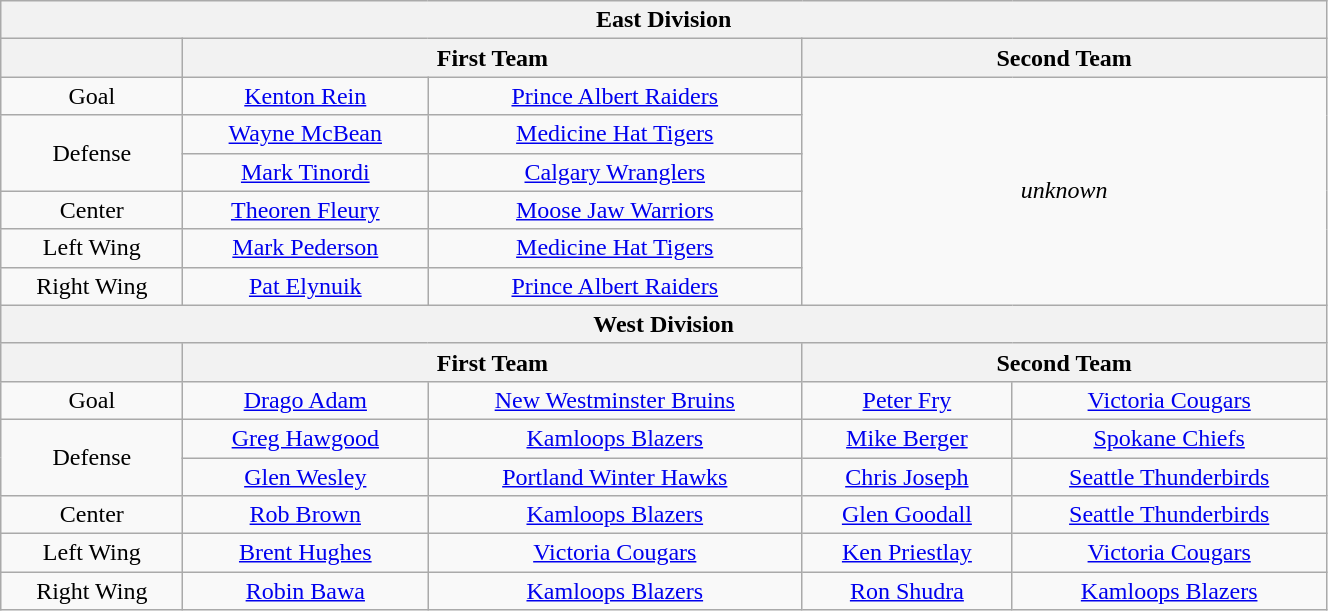<table class="wikitable" style="text-align:center;" width="70%">
<tr>
<th colspan="5">East Division</th>
</tr>
<tr>
<th></th>
<th colspan="2">First Team</th>
<th colspan="2">Second Team</th>
</tr>
<tr>
<td>Goal</td>
<td><a href='#'>Kenton Rein</a></td>
<td><a href='#'>Prince Albert Raiders</a></td>
<td colspan="2" rowspan="6"><em>unknown</em></td>
</tr>
<tr>
<td rowspan="2">Defense</td>
<td><a href='#'>Wayne McBean</a></td>
<td><a href='#'>Medicine Hat Tigers</a></td>
</tr>
<tr>
<td><a href='#'>Mark Tinordi</a></td>
<td><a href='#'>Calgary Wranglers</a></td>
</tr>
<tr>
<td>Center</td>
<td><a href='#'>Theoren Fleury</a></td>
<td><a href='#'>Moose Jaw Warriors</a></td>
</tr>
<tr>
<td>Left Wing</td>
<td><a href='#'>Mark Pederson</a></td>
<td><a href='#'>Medicine Hat Tigers</a></td>
</tr>
<tr>
<td>Right Wing</td>
<td><a href='#'>Pat Elynuik</a></td>
<td><a href='#'>Prince Albert Raiders</a></td>
</tr>
<tr>
<th colspan="5">West Division</th>
</tr>
<tr>
<th></th>
<th colspan="2">First Team</th>
<th colspan="2">Second Team</th>
</tr>
<tr>
<td>Goal</td>
<td><a href='#'>Drago Adam</a></td>
<td><a href='#'>New Westminster Bruins</a></td>
<td><a href='#'>Peter Fry</a></td>
<td><a href='#'>Victoria Cougars</a></td>
</tr>
<tr>
<td rowspan="2">Defense</td>
<td><a href='#'>Greg Hawgood</a></td>
<td><a href='#'>Kamloops Blazers</a></td>
<td><a href='#'>Mike Berger</a></td>
<td><a href='#'>Spokane Chiefs</a></td>
</tr>
<tr>
<td><a href='#'>Glen Wesley</a></td>
<td><a href='#'>Portland Winter Hawks</a></td>
<td><a href='#'>Chris Joseph</a></td>
<td><a href='#'>Seattle Thunderbirds</a></td>
</tr>
<tr>
<td>Center</td>
<td><a href='#'>Rob Brown</a></td>
<td><a href='#'>Kamloops Blazers</a></td>
<td><a href='#'>Glen Goodall</a></td>
<td><a href='#'>Seattle Thunderbirds</a></td>
</tr>
<tr>
<td>Left Wing</td>
<td><a href='#'>Brent Hughes</a></td>
<td><a href='#'>Victoria Cougars</a></td>
<td><a href='#'>Ken Priestlay</a></td>
<td><a href='#'>Victoria Cougars</a></td>
</tr>
<tr>
<td>Right Wing</td>
<td><a href='#'>Robin Bawa</a></td>
<td><a href='#'>Kamloops Blazers</a></td>
<td><a href='#'>Ron Shudra</a></td>
<td><a href='#'>Kamloops Blazers</a></td>
</tr>
</table>
